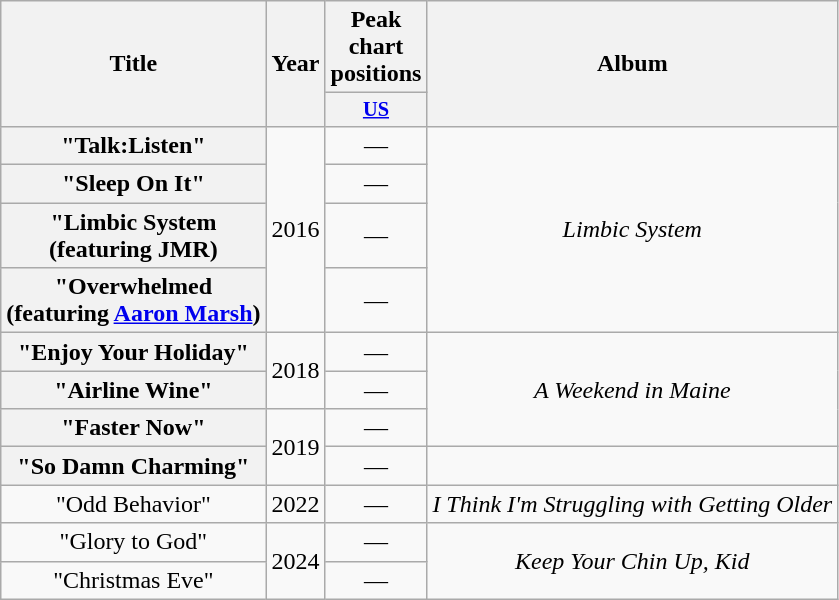<table class="wikitable sortable plainrowheaders" style="text-align:center;">
<tr>
<th scope="col" rowspan="2">Title</th>
<th scope="col" rowspan="2">Year</th>
<th scope="col" colspan="1">Peak chart positions</th>
<th scope="col" rowspan="2">Album</th>
</tr>
<tr>
<th scope="col" style="width:3em;font-size:85%;"><a href='#'>US</a></th>
</tr>
<tr>
<th scope="row">"Talk:Listen"</th>
<td rowspan="4">2016</td>
<td>—</td>
<td rowspan="4"><em>Limbic System</em></td>
</tr>
<tr>
<th scope="row">"Sleep On It"</th>
<td>—</td>
</tr>
<tr>
<th scope="row">"Limbic System<br>(featuring JMR)</th>
<td>—</td>
</tr>
<tr>
<th scope="row">"Overwhelmed<br>(featuring <a href='#'>Aaron Marsh</a>)</th>
<td>—</td>
</tr>
<tr>
<th scope="row">"Enjoy Your Holiday"</th>
<td rowspan="2">2018</td>
<td>—</td>
<td rowspan="3"><em>A Weekend in Maine</em></td>
</tr>
<tr>
<th scope="row">"Airline Wine"</th>
<td>—</td>
</tr>
<tr>
<th scope="row">"Faster Now"</th>
<td rowspan="2">2019</td>
<td>—</td>
</tr>
<tr>
<th scope="row">"So Damn Charming"</th>
<td>—</td>
<td></td>
</tr>
<tr>
<td>"Odd Behavior"</td>
<td>2022</td>
<td>—</td>
<td><em>I Think I'm Struggling with Getting Older</em></td>
</tr>
<tr>
<td>"Glory to God"</td>
<td rowspan="2">2024</td>
<td>—</td>
<td rowspan="2"><em>Keep Your Chin Up, Kid</em></td>
</tr>
<tr>
<td>"Christmas Eve"</td>
<td>—</td>
</tr>
</table>
